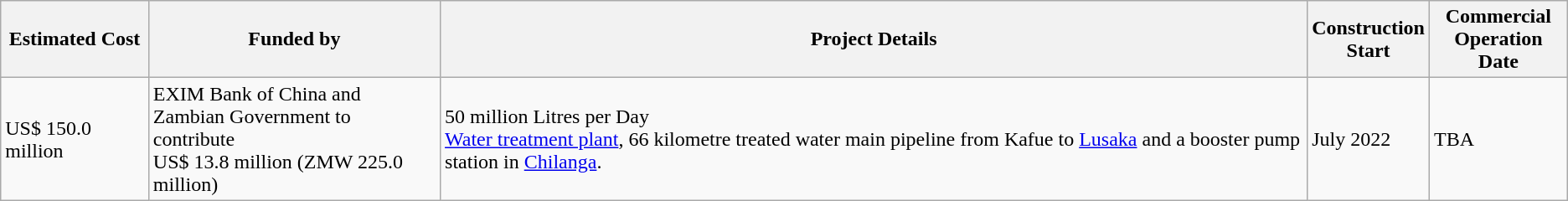<table class="wikitable">
<tr>
<th>Estimated Cost</th>
<th>Funded by</th>
<th>Project Details</th>
<th>Construction<br>Start</th>
<th>Commercial<br>Operation Date</th>
</tr>
<tr>
<td>US$ 150.0 million</td>
<td>EXIM Bank of China and<br>Zambian Government to contribute<br>US$ 13.8 million (ZMW 225.0 million)</td>
<td>50 million Litres per Day<br><a href='#'>Water treatment plant</a>, 66 kilometre treated water main pipeline from 
Kafue to <a href='#'>Lusaka</a> and a booster pump station in <a href='#'>Chilanga</a>.</td>
<td>July 2022</td>
<td>TBA</td>
</tr>
</table>
